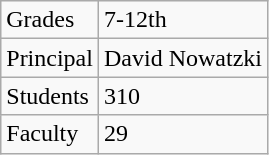<table class="wikitable">
<tr>
<td>Grades</td>
<td>7-12th</td>
</tr>
<tr>
<td>Principal</td>
<td>David Nowatzki</td>
</tr>
<tr>
<td>Students</td>
<td>310</td>
</tr>
<tr>
<td>Faculty</td>
<td>29</td>
</tr>
</table>
